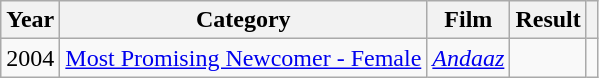<table class="wikitable plainrowheaders">
<tr>
<th>Year</th>
<th>Category</th>
<th>Film</th>
<th>Result</th>
<th></th>
</tr>
<tr>
<td>2004</td>
<td><a href='#'>Most Promising Newcomer - Female</a></td>
<td><em><a href='#'>Andaaz</a></em></td>
<td></td>
<td></td>
</tr>
</table>
